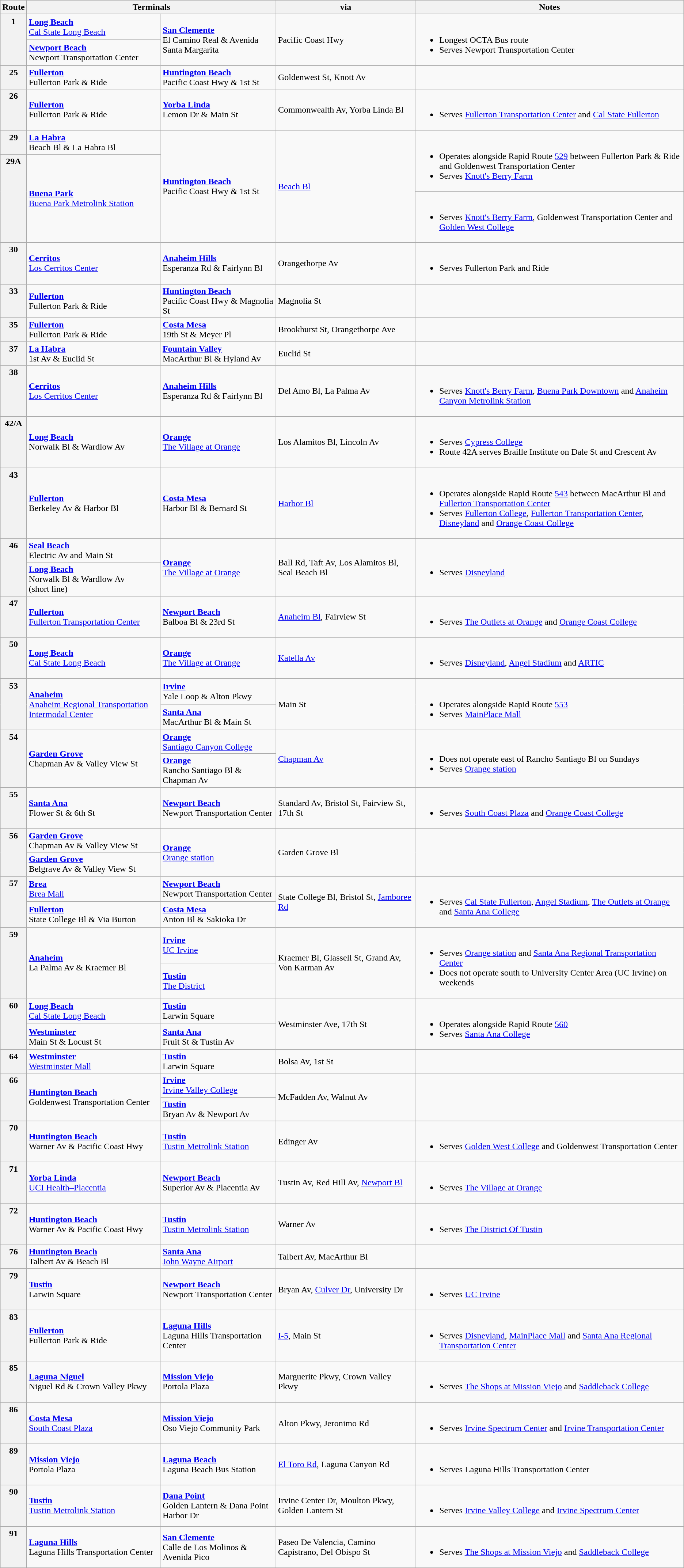<table class="wikitable sticky-header">
<tr>
<th>Route</th>
<th colspan="2">Terminals</th>
<th>via</th>
<th>Notes</th>
</tr>
<tr>
<th rowspan="2" style="vertical-align:top">1</th>
<td><strong><a href='#'>Long Beach</a></strong><br><a href='#'>Cal State Long Beach</a></td>
<td rowspan="2"><strong><a href='#'>San Clemente</a></strong><br>El Camino Real & Avenida Santa Margarita</td>
<td rowspan="2">Pacific Coast Hwy</td>
<td rowspan="2"><br><ul><li>Longest OCTA Bus route</li><li>Serves Newport Transportation Center</li></ul></td>
</tr>
<tr>
<td><strong><a href='#'>Newport Beach</a></strong><br>Newport Transportation Center<br></td>
</tr>
<tr>
<th style="vertical-align:top">25</th>
<td><strong><a href='#'>Fullerton</a></strong><br>Fullerton Park & Ride</td>
<td><strong><a href='#'>Huntington Beach</a></strong><br>Pacific Coast Hwy & 1st St</td>
<td>Goldenwest St, Knott Av</td>
<td></td>
</tr>
<tr>
<th style="vertical-align:top">26</th>
<td><strong><a href='#'>Fullerton</a></strong><br>Fullerton Park & Ride</td>
<td><strong><a href='#'>Yorba Linda</a></strong><br>Lemon Dr & Main St</td>
<td>Commonwealth Av, Yorba Linda Bl</td>
<td><br><ul><li>Serves <a href='#'>Fullerton Transportation Center</a> and <a href='#'>Cal State Fullerton</a></li></ul></td>
</tr>
<tr>
<th style="vertical-align:top">29</th>
<td><strong><a href='#'>La Habra</a></strong><br>Beach Bl & La Habra Bl</td>
<td rowspan="3"><strong><a href='#'>Huntington Beach</a></strong><br>Pacific Coast Hwy & 1st St</td>
<td rowspan="3"><a href='#'>Beach Bl</a></td>
<td rowspan="2"><br><ul><li>Operates alongside Rapid Route <a href='#'>529</a> between Fullerton Park & Ride and Goldenwest Transportation Center</li><li>Serves <a href='#'>Knott's Berry Farm</a></li></ul></td>
</tr>
<tr>
<th rowspan="2" style="vertical-align:top">29A</th>
<td rowspan="2"><strong><a href='#'>Buena Park</a></strong><br><a href='#'>Buena Park Metrolink Station</a></td>
</tr>
<tr>
<td><br><ul><li>Serves <a href='#'>Knott's Berry Farm</a>, Goldenwest Transportation Center and <a href='#'>Golden West College</a></li></ul></td>
</tr>
<tr>
<th style="vertical-align:top">30</th>
<td><strong><a href='#'>Cerritos</a></strong><br><a href='#'>Los Cerritos Center</a></td>
<td><strong><a href='#'>Anaheim Hills</a></strong><br>Esperanza Rd & Fairlynn Bl</td>
<td>Orangethorpe Av</td>
<td><br><ul><li>Serves Fullerton Park and Ride</li></ul></td>
</tr>
<tr>
<th style="vertical-align:top">33</th>
<td><strong><a href='#'>Fullerton</a></strong><br>Fullerton Park & Ride</td>
<td><strong><a href='#'>Huntington Beach</a></strong><br>Pacific Coast Hwy & Magnolia St</td>
<td>Magnolia St</td>
<td></td>
</tr>
<tr>
<th rowspan="1" style="vertical-align:top">35</th>
<td rowspan="1"><strong><a href='#'>Fullerton</a></strong><br>Fullerton Park & Ride</td>
<td><strong><a href='#'>Costa Mesa</a></strong><br>19th St & Meyer Pl</td>
<td rowspan="1">Brookhurst St, Orangethorpe Ave</td>
<td></td>
</tr>
<tr>
<th style="vertical-align:top">37</th>
<td><strong><a href='#'>La Habra</a></strong><br>1st Av & Euclid St</td>
<td><strong><a href='#'>Fountain Valley</a></strong><br>MacArthur Bl & Hyland Av</td>
<td>Euclid St</td>
<td></td>
</tr>
<tr>
<th rowspan="1" style="vertical-align:top">38</th>
<td><strong><a href='#'>Cerritos</a></strong><br><a href='#'>Los Cerritos Center</a></td>
<td><strong><a href='#'>Anaheim Hills</a></strong><br>Esperanza Rd & Fairlynn Bl</td>
<td rowspan="1">Del Amo Bl, La Palma Av</td>
<td><br><ul><li>Serves <a href='#'>Knott's Berry Farm</a>, <a href='#'>Buena Park Downtown</a> and <a href='#'>Anaheim Canyon Metrolink Station</a></li></ul></td>
</tr>
<tr>
<th style="vertical-align:top">42/A</th>
<td><strong><a href='#'>Long Beach</a></strong><br>Norwalk Bl & Wardlow Av</td>
<td><strong><a href='#'>Orange</a></strong><br><a href='#'>The Village at Orange</a></td>
<td>Los Alamitos Bl, Lincoln Av</td>
<td><br><ul><li>Serves <a href='#'>Cypress College</a></li><li>Route 42A serves Braille Institute on Dale St and Crescent Av</li></ul></td>
</tr>
<tr>
<th style="vertical-align:top">43</th>
<td><strong><a href='#'>Fullerton</a></strong><br>Berkeley Av & Harbor Bl</td>
<td><strong><a href='#'>Costa Mesa</a></strong><br>Harbor Bl & Bernard St</td>
<td><a href='#'>Harbor Bl</a></td>
<td><br><ul><li>Operates alongside Rapid Route <a href='#'>543</a> between MacArthur Bl and <a href='#'>Fullerton Transportation Center</a></li><li>Serves <a href='#'>Fullerton College</a>, <a href='#'>Fullerton Transportation Center</a>, <a href='#'>Disneyland</a> and <a href='#'>Orange Coast College</a></li></ul></td>
</tr>
<tr>
<th rowspan="2" style="vertical-align:top">46</th>
<td><a href='#'><strong>Seal Beach</strong></a><br>Electric Av and Main St</td>
<td rowspan="2"><strong><a href='#'>Orange</a></strong><br><a href='#'>The Village at Orange</a></td>
<td rowspan="2">Ball Rd, Taft Av, Los Alamitos Bl, Seal Beach Bl</td>
<td rowspan="2"><br><ul><li>Serves <a href='#'>Disneyland</a></li></ul></td>
</tr>
<tr>
<td><strong><a href='#'>Long Beach</a></strong><br>Norwalk Bl & Wardlow Av<br>(short line)</td>
</tr>
<tr>
<th rowspan="1" style="vertical-align:top">47</th>
<td><strong><a href='#'>Fullerton</a></strong><br><a href='#'>Fullerton Transportation Center</a></td>
<td><strong><a href='#'>Newport Beach</a></strong><br>Balboa Bl & 23rd St</td>
<td><a href='#'>Anaheim Bl</a>, Fairview St</td>
<td><br><ul><li>Serves <a href='#'>The Outlets at Orange</a> and <a href='#'>Orange Coast College</a></li></ul></td>
</tr>
<tr>
<th rowspan="1" style="vertical-align:top">50</th>
<td><strong><a href='#'>Long Beach</a></strong><br><a href='#'>Cal State Long Beach</a></td>
<td><strong><a href='#'>Orange</a></strong><br><a href='#'>The Village at Orange</a></td>
<td rowspan="1"><a href='#'>Katella Av</a></td>
<td><br><ul><li>Serves <a href='#'>Disneyland</a>, <a href='#'>Angel Stadium</a> and <a href='#'>ARTIC</a></li></ul></td>
</tr>
<tr>
<th rowspan="2" style="vertical-align:top">53</th>
<td rowspan="2"><strong><a href='#'>Anaheim</a></strong><br><a href='#'>Anaheim Regional Transportation Intermodal Center</a></td>
<td><strong><a href='#'>Irvine</a></strong><br>Yale Loop & Alton Pkwy</td>
<td rowspan="2">Main St</td>
<td rowspan="2"><br><ul><li>Operates alongside Rapid Route <a href='#'>553</a></li><li>Serves <a href='#'>MainPlace Mall</a></li></ul></td>
</tr>
<tr>
<td><strong><a href='#'>Santa Ana</a></strong><br>MacArthur Bl & Main St<br></td>
</tr>
<tr>
<th rowspan="2" style="vertical-align:top">54</th>
<td rowspan="2"><strong><a href='#'>Garden Grove</a></strong><br>Chapman Av & Valley View St</td>
<td><strong><a href='#'>Orange</a></strong><br><a href='#'>Santiago Canyon College</a><br></td>
<td rowspan="2"><a href='#'>Chapman Av</a></td>
<td rowspan="2"><br><ul><li>Does not operate east of Rancho Santiago Bl on Sundays</li><li>Serves <a href='#'>Orange station</a></li></ul></td>
</tr>
<tr>
<td><strong><a href='#'>Orange</a></strong><br>Rancho Santiago Bl & Chapman Av<br></td>
</tr>
<tr>
<th style="vertical-align:top">55</th>
<td><strong><a href='#'>Santa Ana</a></strong><br>Flower St & 6th St</td>
<td><strong><a href='#'>Newport Beach</a></strong><br>Newport Transportation Center</td>
<td>Standard Av, Bristol St, Fairview St, 17th St</td>
<td><br><ul><li>Serves <a href='#'>South Coast Plaza</a> and <a href='#'>Orange Coast College</a></li></ul></td>
</tr>
<tr>
<th rowspan="2" style="vertical-align:top">56</th>
<td><strong><a href='#'>Garden Grove</a></strong><br>Chapman Av & Valley View St<br></td>
<td rowspan="2"><strong><a href='#'>Orange</a></strong><br><a href='#'>Orange station</a></td>
<td rowspan="2">Garden Grove Bl</td>
<td rowspan="2"></td>
</tr>
<tr>
<td><strong><a href='#'>Garden Grove</a></strong><br>Belgrave Av & Valley View St</td>
</tr>
<tr>
<th rowspan="2" style="vertical-align:top">57</th>
<td><strong><a href='#'>Brea</a></strong><br><a href='#'>Brea Mall</a></td>
<td><strong><a href='#'>Newport Beach</a></strong><br>Newport Transportation Center</td>
<td rowspan="2">State College Bl, Bristol St, <a href='#'>Jamboree Rd</a></td>
<td rowspan="2"><br><ul><li>Serves <a href='#'>Cal State Fullerton</a>, <a href='#'>Angel Stadium</a>, <a href='#'>The Outlets at Orange</a> and <a href='#'>Santa Ana College</a></li></ul></td>
</tr>
<tr>
<td><strong><a href='#'>Fullerton</a></strong><br>State College Bl & Via Burton<br></td>
<td><strong><a href='#'>Costa Mesa</a></strong><br>Anton Bl & Sakioka Dr<br></td>
</tr>
<tr>
<th rowspan="2" style="vertical-align:top">59</th>
<td rowspan="2"><strong><a href='#'>Anaheim</a></strong><br>La Palma Av & Kraemer Bl</td>
<td><strong><a href='#'>Irvine</a></strong><br><a href='#'>UC Irvine</a><br></td>
<td rowspan="2">Kraemer Bl, Glassell St, Grand Av, Von Karman Av</td>
<td rowspan="2"><br><ul><li>Serves <a href='#'>Orange station</a> and <a href='#'>Santa Ana Regional Transportation Center</a></li><li>Does not operate south to University Center Area (UC Irvine) on weekends</li></ul></td>
</tr>
<tr>
<td><strong><a href='#'>Tustin</a></strong><br><a href='#'>The District</a><br></td>
</tr>
<tr>
<th rowspan="2" style="vertical-align:top">60</th>
<td><strong><a href='#'>Long Beach</a></strong><br><a href='#'>Cal State Long Beach</a></td>
<td><strong><a href='#'>Tustin</a></strong><br>Larwin Square</td>
<td rowspan="2">Westminster Ave, 17th St</td>
<td rowspan="2"><br><ul><li>Operates alongside Rapid Route <a href='#'>560</a></li><li>Serves <a href='#'>Santa Ana College</a></li></ul></td>
</tr>
<tr>
<td><strong><a href='#'>Westminster</a></strong><br>Main St & Locust St<br></td>
<td><strong><a href='#'>Santa Ana</a></strong><br>Fruit St & Tustin Av<br></td>
</tr>
<tr>
<th style="vertical-align:top">64</th>
<td><strong><a href='#'>Westminster</a></strong><br><a href='#'>Westminster Mall</a></td>
<td><strong><a href='#'>Tustin</a></strong><br>Larwin Square</td>
<td>Bolsa Av, 1st St</td>
<td></td>
</tr>
<tr>
<th rowspan="2" style="vertical-align:top">66</th>
<td rowspan="2"><strong><a href='#'>Huntington Beach</a></strong><br>Goldenwest Transportation Center</td>
<td><strong><a href='#'>Irvine</a></strong><br><a href='#'>Irvine Valley College</a></td>
<td rowspan="2">McFadden Av, Walnut Av</td>
<td rowspan="2"></td>
</tr>
<tr>
<td><strong><a href='#'>Tustin</a></strong><br>Bryan Av & Newport Av<br></td>
</tr>
<tr>
<th style="vertical-align:top">70</th>
<td><strong><a href='#'>Huntington Beach</a></strong><br>Warner Av & Pacific Coast Hwy</td>
<td><strong><a href='#'>Tustin</a></strong><br><a href='#'>Tustin Metrolink Station</a></td>
<td>Edinger Av</td>
<td><br><ul><li>Serves <a href='#'>Golden West College</a> and Goldenwest Transportation Center</li></ul></td>
</tr>
<tr>
<th style="vertical-align:top">71</th>
<td><strong><a href='#'>Yorba Linda</a></strong><br><a href='#'>UCI Health–Placentia</a></td>
<td><strong><a href='#'>Newport Beach</a></strong><br>Superior Av & Placentia Av</td>
<td>Tustin Av, Red Hill Av, <a href='#'>Newport Bl</a></td>
<td><br><ul><li>Serves <a href='#'>The Village at Orange</a></li></ul></td>
</tr>
<tr>
<th style="vertical-align:top">72</th>
<td><strong><a href='#'>Huntington Beach</a></strong><br>Warner Av & Pacific Coast Hwy</td>
<td><strong><a href='#'>Tustin</a></strong><br><a href='#'>Tustin Metrolink Station</a></td>
<td>Warner Av</td>
<td><br><ul><li>Serves <a href='#'>The District Of Tustin</a></li></ul></td>
</tr>
<tr>
<th style="vertical-align:top">76</th>
<td><strong><a href='#'>Huntington Beach</a></strong><br>Talbert Av & Beach Bl</td>
<td><strong><a href='#'>Santa Ana</a></strong><br><a href='#'>John Wayne Airport</a></td>
<td>Talbert Av, MacArthur Bl</td>
<td></td>
</tr>
<tr>
<th style="vertical-align:top">79</th>
<td><strong><a href='#'>Tustin</a></strong><br>Larwin Square</td>
<td><strong><a href='#'>Newport Beach</a></strong><br>Newport Transportation Center</td>
<td>Bryan Av, <a href='#'>Culver Dr</a>, University Dr</td>
<td><br><ul><li>Serves <a href='#'>UC Irvine</a></li></ul></td>
</tr>
<tr>
<th rowspan="1" style="vertical-align:top">83</th>
<td><strong><a href='#'>Fullerton</a></strong><br>Fullerton Park & Ride</td>
<td><strong><a href='#'>Laguna Hills</a></strong><br>Laguna Hills Transportation Center</td>
<td><a href='#'>I-5</a>, Main St</td>
<td><br><ul><li>Serves <a href='#'>Disneyland</a>, <a href='#'>MainPlace Mall</a> and <a href='#'>Santa Ana Regional Transportation Center</a></li></ul></td>
</tr>
<tr>
<th style="vertical-align:top">85</th>
<td><strong><a href='#'>Laguna Niguel</a></strong><br>Niguel Rd & Crown Valley Pkwy</td>
<td><strong><a href='#'>Mission Viejo</a></strong><br>Portola Plaza</td>
<td>Marguerite Pkwy, Crown Valley Pkwy</td>
<td><br><ul><li>Serves <a href='#'>The Shops at Mission Viejo</a> and <a href='#'>Saddleback College</a></li></ul></td>
</tr>
<tr>
<th style="vertical-align:top">86</th>
<td><strong><a href='#'>Costa Mesa</a></strong><br><a href='#'>South Coast Plaza</a></td>
<td><strong><a href='#'>Mission Viejo</a></strong><br>Oso Viejo Community Park</td>
<td>Alton Pkwy, Jeronimo Rd</td>
<td><br><ul><li>Serves <a href='#'>Irvine Spectrum Center</a> and <a href='#'>Irvine Transportation Center</a></li></ul></td>
</tr>
<tr>
<th style="vertical-align:top">89</th>
<td><strong><a href='#'>Mission Viejo</a></strong><br>Portola Plaza</td>
<td><strong><a href='#'>Laguna Beach</a></strong><br>Laguna Beach Bus Station</td>
<td><a href='#'>El Toro Rd</a>, Laguna Canyon Rd</td>
<td><br><ul><li>Serves Laguna Hills Transportation Center</li></ul></td>
</tr>
<tr>
<th style="vertical-align:top">90</th>
<td><strong><a href='#'>Tustin</a></strong><br><a href='#'>Tustin Metrolink Station</a></td>
<td><strong><a href='#'>Dana Point</a></strong><br>Golden Lantern & Dana Point Harbor Dr</td>
<td>Irvine Center Dr, Moulton Pkwy, Golden Lantern St</td>
<td><br><ul><li>Serves <a href='#'>Irvine Valley College</a> and <a href='#'>Irvine Spectrum Center</a></li></ul></td>
</tr>
<tr>
<th style="vertical-align:top">91</th>
<td><strong><a href='#'>Laguna Hills</a></strong><br>Laguna Hills Transportation Center</td>
<td><strong><a href='#'>San Clemente</a></strong><br>Calle de Los Molinos & Avenida Pico</td>
<td>Paseo De Valencia, Camino Capistrano, Del Obispo St</td>
<td><br><ul><li>Serves <a href='#'>The Shops at Mission Viejo</a> and <a href='#'>Saddleback College</a></li></ul></td>
</tr>
</table>
